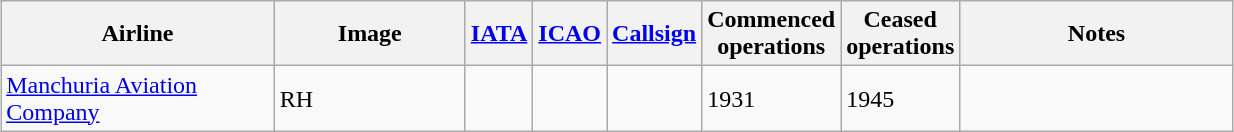<table class="wikitable sortable" style="border-collapse:collapse; margin:auto;" border="1" cellpadding="3">
<tr valign="middle">
<th style="width:175px;">Airline</th>
<th style="width:120px;">Image</th>
<th><a href='#'>IATA</a></th>
<th><a href='#'>ICAO</a></th>
<th><a href='#'>Callsign</a></th>
<th>Commenced<br>operations</th>
<th>Ceased<br>operations</th>
<th style="width:175px;">Notes</th>
</tr>
<tr>
<td><a href='#'>Manchuria Aviation Company</a></td>
<td>RH</td>
<td></td>
<td></td>
<td></td>
<td>1931</td>
<td>1945</td>
<td></td>
</tr>
</table>
